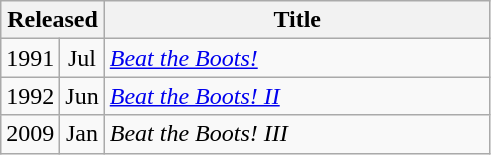<table class="wikitable">
<tr>
<th colspan="2">Released</th>
<th style="width:250px;">Title</th>
</tr>
<tr>
<td>1991</td>
<td style="text-align:center;">Jul</td>
<td><em><a href='#'>Beat the Boots!</a></em></td>
</tr>
<tr>
<td>1992</td>
<td style="text-align:center;">Jun</td>
<td><em><a href='#'>Beat the Boots! II</a></em></td>
</tr>
<tr>
<td>2009</td>
<td style="text-align:center;">Jan</td>
<td><em>Beat the Boots! III</em> </td>
</tr>
</table>
